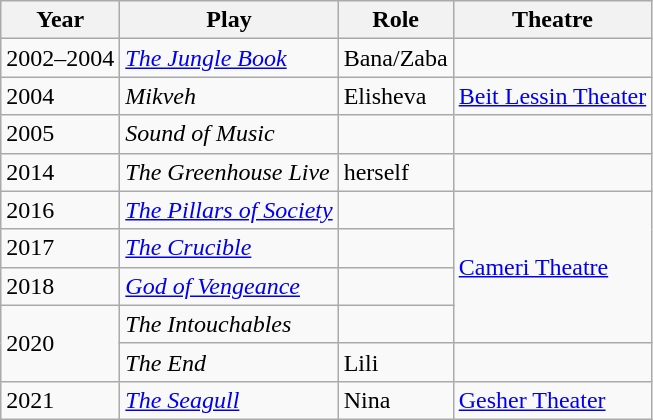<table class="wikitable">
<tr>
<th>Year</th>
<th>Play</th>
<th>Role</th>
<th>Theatre</th>
</tr>
<tr>
<td>2002–2004</td>
<td><em><a href='#'>The Jungle Book</a></em></td>
<td>Bana/Zaba</td>
<td></td>
</tr>
<tr>
<td>2004</td>
<td><em>Mikveh</em></td>
<td>Elisheva</td>
<td><a href='#'>Beit Lessin Theater</a></td>
</tr>
<tr>
<td>2005</td>
<td><em>Sound of Music</em></td>
<td></td>
<td></td>
</tr>
<tr>
<td>2014</td>
<td><em>The Greenhouse Live</em></td>
<td>herself</td>
<td></td>
</tr>
<tr>
<td>2016</td>
<td><em><a href='#'>The Pillars of Society</a></em></td>
<td></td>
<td rowspan="4"><a href='#'>Cameri Theatre</a></td>
</tr>
<tr>
<td>2017</td>
<td><em><a href='#'>The Crucible</a></em></td>
<td></td>
</tr>
<tr>
<td>2018</td>
<td><em><a href='#'>God of Vengeance</a></em></td>
<td></td>
</tr>
<tr>
<td rowspan="2">2020</td>
<td><em>The Intouchables</em></td>
<td></td>
</tr>
<tr>
<td><em>The End</em></td>
<td>Lili</td>
<td></td>
</tr>
<tr>
<td>2021</td>
<td><a href='#'><em>The Seagull</em></a></td>
<td>Nina</td>
<td><a href='#'>Gesher Theater</a></td>
</tr>
</table>
